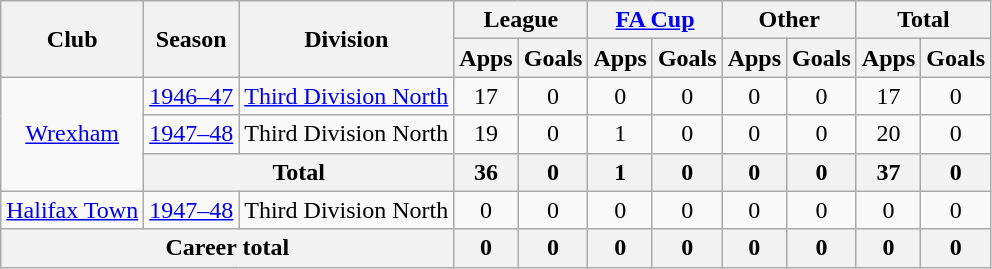<table class="wikitable" style="text-align:center;">
<tr>
<th rowspan="2">Club</th>
<th rowspan="2">Season</th>
<th rowspan="2">Division</th>
<th colspan="2">League</th>
<th colspan="2"><a href='#'>FA Cup</a></th>
<th colspan="2">Other</th>
<th colspan="2">Total</th>
</tr>
<tr>
<th>Apps</th>
<th>Goals</th>
<th>Apps</th>
<th>Goals</th>
<th>Apps</th>
<th>Goals</th>
<th>Apps</th>
<th>Goals</th>
</tr>
<tr>
<td rowspan="3"><a href='#'>Wrexham</a></td>
<td><a href='#'>1946–47</a></td>
<td><a href='#'>Third Division North</a></td>
<td>17</td>
<td>0</td>
<td>0</td>
<td>0</td>
<td>0</td>
<td>0</td>
<td>17</td>
<td>0</td>
</tr>
<tr>
<td><a href='#'>1947–48</a></td>
<td>Third Division North</td>
<td>19</td>
<td>0</td>
<td>1</td>
<td>0</td>
<td>0</td>
<td>0</td>
<td>20</td>
<td>0</td>
</tr>
<tr>
<th colspan="2">Total</th>
<th>36</th>
<th>0</th>
<th>1</th>
<th>0</th>
<th>0</th>
<th>0</th>
<th>37</th>
<th>0</th>
</tr>
<tr>
<td><a href='#'>Halifax Town</a></td>
<td><a href='#'>1947–48</a></td>
<td>Third Division North</td>
<td>0</td>
<td>0</td>
<td>0</td>
<td>0</td>
<td>0</td>
<td>0</td>
<td>0</td>
<td>0</td>
</tr>
<tr>
<th colspan="3">Career total</th>
<th>0</th>
<th>0</th>
<th>0</th>
<th>0</th>
<th>0</th>
<th>0</th>
<th>0</th>
<th>0</th>
</tr>
</table>
